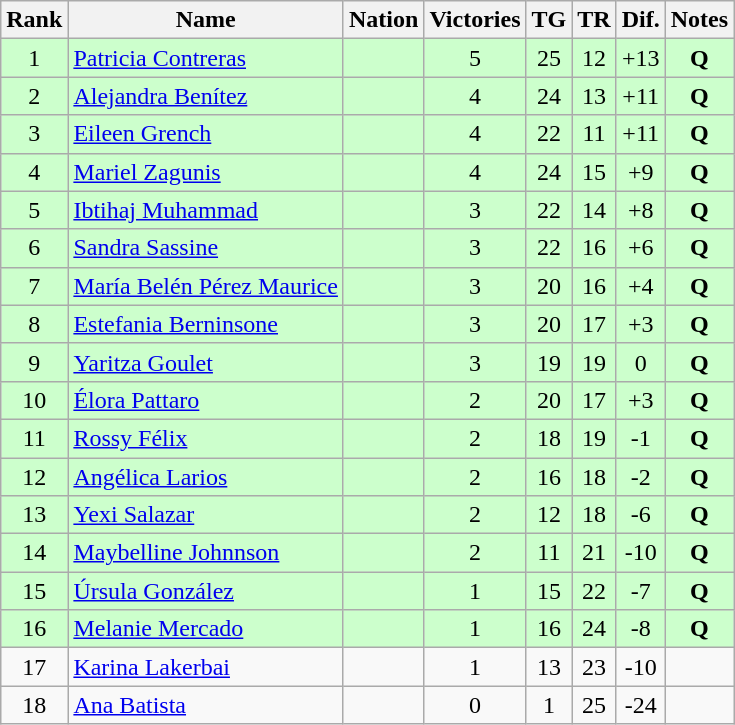<table class="wikitable sortable" style="text-align:center">
<tr>
<th>Rank</th>
<th>Name</th>
<th>Nation</th>
<th>Victories</th>
<th>TG</th>
<th>TR</th>
<th>Dif.</th>
<th>Notes</th>
</tr>
<tr style="background:#cfc">
<td>1</td>
<td align=left><a href='#'>Patricia Contreras</a></td>
<td align=left></td>
<td>5</td>
<td>25</td>
<td>12</td>
<td>+13</td>
<td><strong>Q</strong></td>
</tr>
<tr style="background:#cfc">
<td>2</td>
<td align=left><a href='#'>Alejandra Benítez</a></td>
<td align=left></td>
<td>4</td>
<td>24</td>
<td>13</td>
<td>+11</td>
<td><strong>Q</strong></td>
</tr>
<tr style="background:#cfc">
<td>3</td>
<td align=left><a href='#'>Eileen Grench</a></td>
<td align=left></td>
<td>4</td>
<td>22</td>
<td>11</td>
<td>+11</td>
<td><strong>Q</strong></td>
</tr>
<tr style="background:#cfc">
<td>4</td>
<td align=left><a href='#'>Mariel Zagunis</a></td>
<td align=left></td>
<td>4</td>
<td>24</td>
<td>15</td>
<td>+9</td>
<td><strong>Q</strong></td>
</tr>
<tr style="background:#cfc">
<td>5</td>
<td align=left><a href='#'>Ibtihaj Muhammad</a></td>
<td align=left></td>
<td>3</td>
<td>22</td>
<td>14</td>
<td>+8</td>
<td><strong>Q</strong></td>
</tr>
<tr style="background:#cfc">
<td>6</td>
<td align=left><a href='#'>Sandra Sassine</a></td>
<td align=left></td>
<td>3</td>
<td>22</td>
<td>16</td>
<td>+6</td>
<td><strong>Q</strong></td>
</tr>
<tr style="background:#cfc">
<td>7</td>
<td align=left><a href='#'>María Belén Pérez Maurice</a></td>
<td align=left></td>
<td>3</td>
<td>20</td>
<td>16</td>
<td>+4</td>
<td><strong>Q</strong></td>
</tr>
<tr style="background:#cfc">
<td>8</td>
<td align=left><a href='#'>Estefania Berninsone</a></td>
<td align=left></td>
<td>3</td>
<td>20</td>
<td>17</td>
<td>+3</td>
<td><strong>Q</strong></td>
</tr>
<tr style="background:#cfc">
<td>9</td>
<td align=left><a href='#'>Yaritza Goulet</a></td>
<td align=left></td>
<td>3</td>
<td>19</td>
<td>19</td>
<td>0</td>
<td><strong>Q</strong></td>
</tr>
<tr style="background:#cfc">
<td>10</td>
<td align=left><a href='#'>Élora Pattaro</a></td>
<td align=left></td>
<td>2</td>
<td>20</td>
<td>17</td>
<td>+3</td>
<td><strong>Q</strong></td>
</tr>
<tr style="background:#cfc">
<td>11</td>
<td align=left><a href='#'>Rossy Félix</a></td>
<td align=left></td>
<td>2</td>
<td>18</td>
<td>19</td>
<td>-1</td>
<td><strong>Q</strong></td>
</tr>
<tr style="background:#cfc">
<td>12</td>
<td align=left><a href='#'>Angélica Larios</a></td>
<td align=left></td>
<td>2</td>
<td>16</td>
<td>18</td>
<td>-2</td>
<td><strong>Q</strong></td>
</tr>
<tr style="background:#cfc">
<td>13</td>
<td align=left><a href='#'>Yexi Salazar</a></td>
<td align=left></td>
<td>2</td>
<td>12</td>
<td>18</td>
<td>-6</td>
<td><strong>Q</strong></td>
</tr>
<tr style="background:#cfc">
<td>14</td>
<td align=left><a href='#'>Maybelline Johnnson</a></td>
<td align=left></td>
<td>2</td>
<td>11</td>
<td>21</td>
<td>-10</td>
<td><strong>Q</strong></td>
</tr>
<tr style="background:#cfc">
<td>15</td>
<td align=left><a href='#'>Úrsula González</a></td>
<td align=left></td>
<td>1</td>
<td>15</td>
<td>22</td>
<td>-7</td>
<td><strong>Q</strong></td>
</tr>
<tr style="background:#cfc">
<td>16</td>
<td align=left><a href='#'>Melanie Mercado</a></td>
<td align=left></td>
<td>1</td>
<td>16</td>
<td>24</td>
<td>-8</td>
<td><strong>Q</strong></td>
</tr>
<tr>
<td>17</td>
<td align=left><a href='#'>Karina Lakerbai</a></td>
<td align=left></td>
<td>1</td>
<td>13</td>
<td>23</td>
<td>-10</td>
<td></td>
</tr>
<tr>
<td>18</td>
<td align=left><a href='#'>Ana Batista</a></td>
<td align=left></td>
<td>0</td>
<td>1</td>
<td>25</td>
<td>-24</td>
<td></td>
</tr>
</table>
